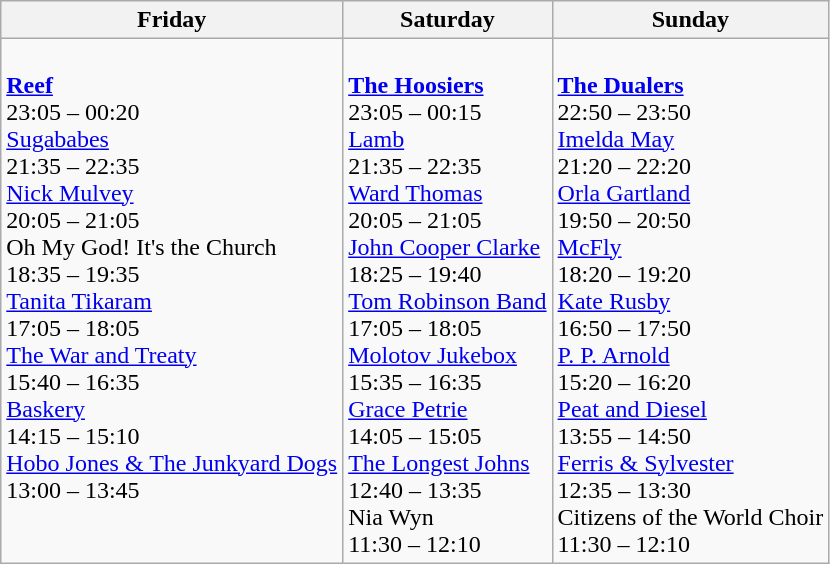<table class="wikitable">
<tr>
<th>Friday</th>
<th>Saturday</th>
<th>Sunday</th>
</tr>
<tr valign="top">
<td><br><strong><a href='#'>Reef</a></strong>
<br>23:05 – 00:20
<br><a href='#'>Sugababes</a>
<br>21:35 – 22:35
<br><a href='#'>Nick Mulvey</a>
<br>20:05 – 21:05
<br>Oh My God! It's the Church
<br>18:35 – 19:35
<br><a href='#'>Tanita Tikaram</a>
<br>17:05 – 18:05
<br><a href='#'>The War and Treaty</a>
<br>15:40 – 16:35
<br><a href='#'>Baskery</a>
<br>14:15 – 15:10
<br><a href='#'>Hobo Jones & The Junkyard Dogs</a>
<br>13:00 – 13:45</td>
<td><br><strong><a href='#'>The Hoosiers</a></strong>
<br>23:05 – 00:15
<br><a href='#'>Lamb</a>
<br>21:35 – 22:35
<br><a href='#'>Ward Thomas</a>
<br>20:05 – 21:05
<br><a href='#'>John Cooper Clarke</a>
<br>18:25 – 19:40
<br><a href='#'>Tom Robinson Band</a>
<br>17:05 – 18:05
<br><a href='#'>Molotov Jukebox</a>
<br>15:35 – 16:35
<br><a href='#'>Grace Petrie</a>
<br>14:05 – 15:05
<br><a href='#'>The Longest Johns</a>
<br>12:40 – 13:35
<br>Nia Wyn
<br>11:30 – 12:10</td>
<td><br><strong><a href='#'>The Dualers</a></strong>
<br>22:50 – 23:50
<br><a href='#'>Imelda May</a>
<br>21:20 – 22:20
<br><a href='#'>Orla Gartland</a>
<br>19:50 – 20:50
<br><a href='#'>McFly</a>
<br>18:20 – 19:20
<br><a href='#'>Kate Rusby</a>
<br>16:50 – 17:50
<br><a href='#'>P. P. Arnold</a>
<br>15:20 – 16:20
<br><a href='#'>Peat and Diesel</a>
<br>13:55 – 14:50
<br><a href='#'>Ferris & Sylvester</a>
<br>12:35 – 13:30
<br>Citizens of the World Choir
<br>11:30 – 12:10</td>
</tr>
</table>
